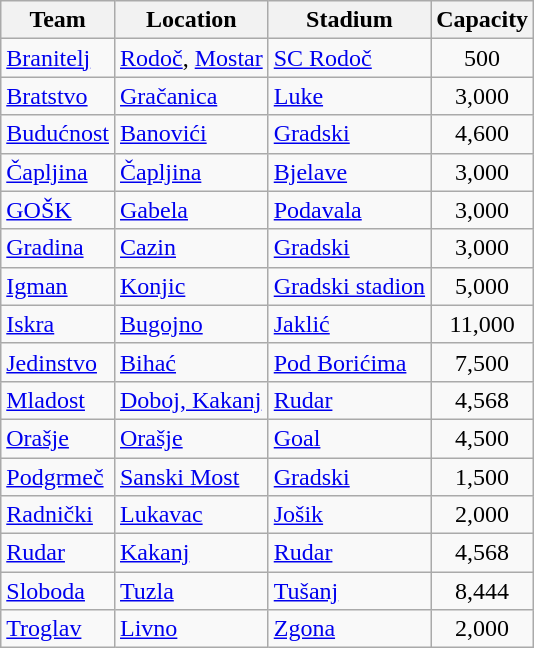<table class="wikitable sortable">
<tr>
<th>Team</th>
<th>Location</th>
<th>Stadium</th>
<th>Capacity</th>
</tr>
<tr>
<td><a href='#'>Branitelj</a></td>
<td><a href='#'>Rodoč</a>, <a href='#'>Mostar</a></td>
<td><a href='#'>SC Rodoč</a></td>
<td align="center">500</td>
</tr>
<tr>
<td><a href='#'>Bratstvo</a></td>
<td><a href='#'>Gračanica</a></td>
<td><a href='#'>Luke</a></td>
<td align="center">3,000</td>
</tr>
<tr>
<td><a href='#'>Budućnost</a></td>
<td><a href='#'>Banovići</a></td>
<td><a href='#'>Gradski</a></td>
<td align="center">4,600</td>
</tr>
<tr>
<td><a href='#'>Čapljina</a></td>
<td><a href='#'>Čapljina</a></td>
<td><a href='#'>Bjelave</a></td>
<td align="center">3,000</td>
</tr>
<tr>
<td><a href='#'>GOŠK</a></td>
<td><a href='#'>Gabela</a></td>
<td><a href='#'>Podavala</a></td>
<td align="center">3,000</td>
</tr>
<tr>
<td><a href='#'>Gradina</a></td>
<td><a href='#'>Cazin</a></td>
<td><a href='#'>Gradski</a></td>
<td align="center">3,000</td>
</tr>
<tr>
<td><a href='#'>Igman</a></td>
<td><a href='#'>Konjic</a></td>
<td><a href='#'>Gradski stadion</a></td>
<td align="center">5,000</td>
</tr>
<tr>
<td><a href='#'>Iskra</a></td>
<td><a href='#'>Bugojno</a></td>
<td><a href='#'>Jaklić</a></td>
<td align="center">11,000</td>
</tr>
<tr>
<td><a href='#'>Jedinstvo</a></td>
<td><a href='#'>Bihać</a></td>
<td><a href='#'>Pod Borićima</a></td>
<td align="center">7,500</td>
</tr>
<tr>
<td><a href='#'>Mladost</a></td>
<td><a href='#'>Doboj, Kakanj</a></td>
<td><a href='#'>Rudar</a></td>
<td align="center">4,568</td>
</tr>
<tr>
<td><a href='#'>Orašje</a></td>
<td><a href='#'>Orašje</a></td>
<td><a href='#'>Goal</a></td>
<td align="center">4,500</td>
</tr>
<tr>
<td><a href='#'>Podgrmeč</a></td>
<td><a href='#'>Sanski Most</a></td>
<td><a href='#'>Gradski</a></td>
<td align="center">1,500</td>
</tr>
<tr>
<td><a href='#'>Radnički</a></td>
<td><a href='#'>Lukavac</a></td>
<td><a href='#'>Jošik</a></td>
<td align="center">2,000</td>
</tr>
<tr>
<td><a href='#'>Rudar</a></td>
<td><a href='#'>Kakanj</a></td>
<td><a href='#'>Rudar</a></td>
<td align="center">4,568</td>
</tr>
<tr>
<td><a href='#'>Sloboda</a></td>
<td><a href='#'>Tuzla</a></td>
<td><a href='#'>Tušanj</a></td>
<td align="center">8,444</td>
</tr>
<tr>
<td><a href='#'>Troglav</a></td>
<td><a href='#'>Livno</a></td>
<td><a href='#'>Zgona</a></td>
<td align="center">2,000</td>
</tr>
</table>
